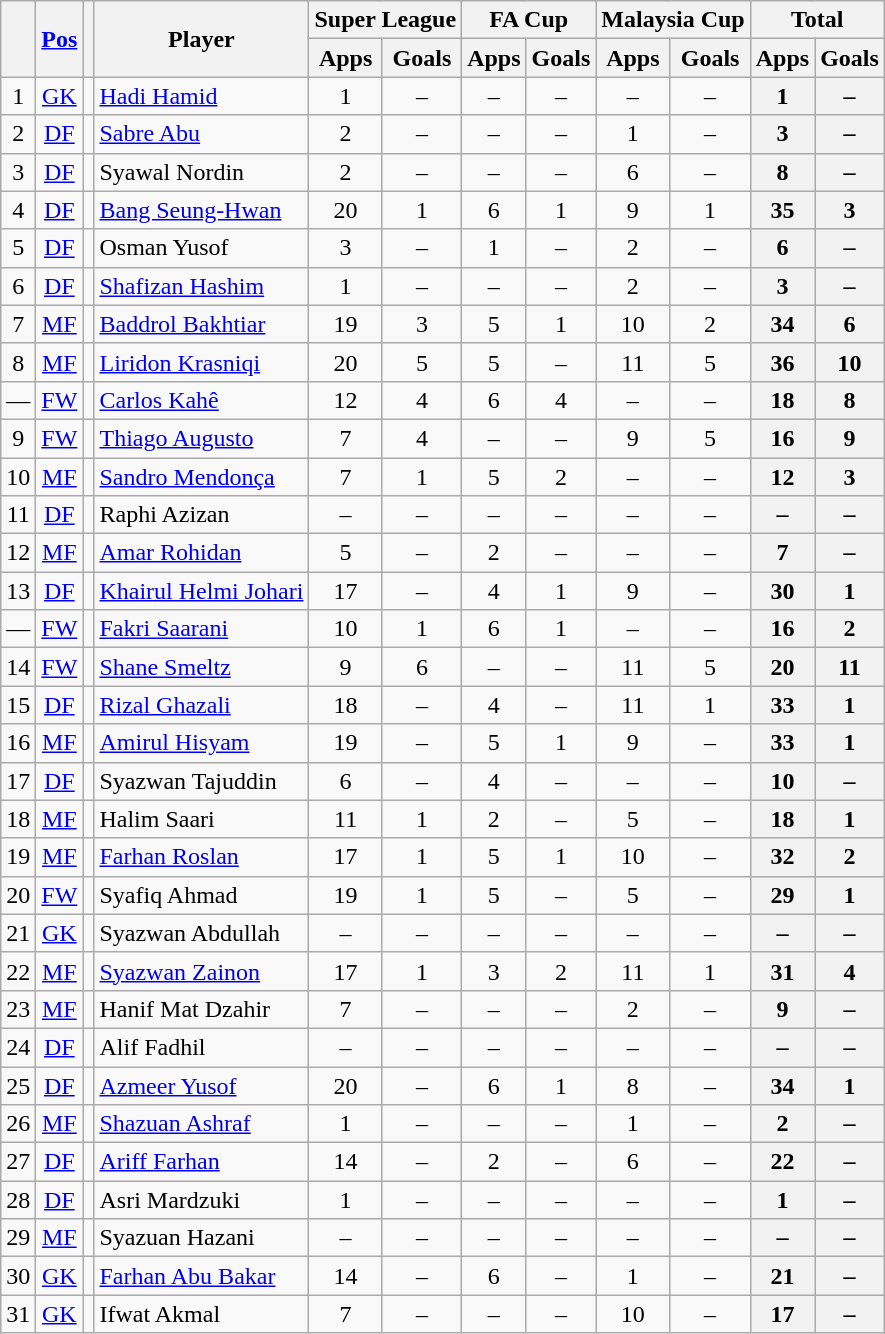<table class="wikitable sortable" style="text-align: center;">
<tr>
<th rowspan=2></th>
<th rowspan=2><a href='#'>Pos</a></th>
<th rowspan=2></th>
<th rowspan=2>Player</th>
<th colspan=2>Super League</th>
<th colspan=2>FA Cup</th>
<th colspan=2>Malaysia Cup</th>
<th colspan=2>Total</th>
</tr>
<tr>
<th>Apps</th>
<th>Goals</th>
<th>Apps</th>
<th>Goals</th>
<th>Apps</th>
<th>Goals</th>
<th>Apps</th>
<th>Goals</th>
</tr>
<tr>
<td>1</td>
<td><a href='#'>GK</a></td>
<td></td>
<td align=left><a href='#'>Hadi Hamid</a></td>
<td>1</td>
<td>–</td>
<td>–</td>
<td>–</td>
<td>–</td>
<td>–</td>
<th>1</th>
<th>–</th>
</tr>
<tr>
<td>2</td>
<td><a href='#'>DF</a></td>
<td></td>
<td align=left><a href='#'>Sabre Abu</a></td>
<td>2</td>
<td>–</td>
<td>–</td>
<td>–</td>
<td>1</td>
<td>–</td>
<th>3</th>
<th>–</th>
</tr>
<tr>
<td>3</td>
<td><a href='#'>DF</a></td>
<td></td>
<td align=left>Syawal Nordin</td>
<td>2</td>
<td>–</td>
<td>–</td>
<td>–</td>
<td>6</td>
<td>–</td>
<th>8</th>
<th>–</th>
</tr>
<tr>
<td>4</td>
<td><a href='#'>DF</a></td>
<td></td>
<td align=left><a href='#'>Bang Seung-Hwan</a></td>
<td>20</td>
<td>1</td>
<td>6</td>
<td>1</td>
<td>9</td>
<td>1</td>
<th>35</th>
<th>3</th>
</tr>
<tr>
<td>5</td>
<td><a href='#'>DF</a></td>
<td></td>
<td align=left>Osman Yusof</td>
<td>3</td>
<td>–</td>
<td>1</td>
<td>–</td>
<td>2</td>
<td>–</td>
<th>6</th>
<th>–</th>
</tr>
<tr>
<td>6</td>
<td><a href='#'>DF</a></td>
<td></td>
<td align=left><a href='#'>Shafizan Hashim</a></td>
<td>1</td>
<td>–</td>
<td>–</td>
<td>–</td>
<td>2</td>
<td>–</td>
<th>3</th>
<th>–</th>
</tr>
<tr>
<td>7</td>
<td><a href='#'>MF</a></td>
<td></td>
<td align=left><a href='#'>Baddrol Bakhtiar</a></td>
<td>19</td>
<td>3</td>
<td>5</td>
<td>1</td>
<td>10</td>
<td>2</td>
<th>34</th>
<th>6</th>
</tr>
<tr>
<td>8</td>
<td><a href='#'>MF</a></td>
<td></td>
<td align=left><a href='#'>Liridon Krasniqi</a></td>
<td>20</td>
<td>5</td>
<td>5</td>
<td>–</td>
<td>11</td>
<td>5</td>
<th>36</th>
<th>10</th>
</tr>
<tr>
<td>—</td>
<td><a href='#'>FW</a></td>
<td></td>
<td align=left><a href='#'>Carlos Kahê</a></td>
<td>12</td>
<td>4</td>
<td>6</td>
<td>4</td>
<td>–</td>
<td>–</td>
<th>18</th>
<th>8</th>
</tr>
<tr>
<td>9</td>
<td><a href='#'>FW</a></td>
<td></td>
<td align=left><a href='#'>Thiago Augusto</a></td>
<td>7</td>
<td>4</td>
<td>–</td>
<td>–</td>
<td>9</td>
<td>5</td>
<th>16</th>
<th>9</th>
</tr>
<tr>
<td>10</td>
<td><a href='#'>MF</a></td>
<td></td>
<td align=left><a href='#'>Sandro Mendonça</a></td>
<td>7</td>
<td>1</td>
<td>5</td>
<td>2</td>
<td>–</td>
<td>–</td>
<th>12</th>
<th>3</th>
</tr>
<tr>
<td>11</td>
<td><a href='#'>DF</a></td>
<td></td>
<td align=left>Raphi Azizan</td>
<td>–</td>
<td>–</td>
<td>–</td>
<td>–</td>
<td>–</td>
<td>–</td>
<th>–</th>
<th>–</th>
</tr>
<tr>
<td>12</td>
<td><a href='#'>MF</a></td>
<td></td>
<td align=left><a href='#'>Amar Rohidan</a></td>
<td>5</td>
<td>–</td>
<td>2</td>
<td>–</td>
<td>–</td>
<td>–</td>
<th>7</th>
<th>–</th>
</tr>
<tr>
<td>13</td>
<td><a href='#'>DF</a></td>
<td></td>
<td align=left><a href='#'>Khairul Helmi Johari</a></td>
<td>17</td>
<td>–</td>
<td>4</td>
<td>1</td>
<td>9</td>
<td>–</td>
<th>30</th>
<th>1</th>
</tr>
<tr>
<td>—</td>
<td><a href='#'>FW</a></td>
<td></td>
<td align=left><a href='#'>Fakri Saarani</a></td>
<td>10</td>
<td>1</td>
<td>6</td>
<td>1</td>
<td>–</td>
<td>–</td>
<th>16</th>
<th>2</th>
</tr>
<tr>
<td>14</td>
<td><a href='#'>FW</a></td>
<td></td>
<td align=left><a href='#'>Shane Smeltz</a></td>
<td>9</td>
<td>6</td>
<td>–</td>
<td>–</td>
<td>11</td>
<td>5</td>
<th>20</th>
<th>11</th>
</tr>
<tr>
<td>15</td>
<td><a href='#'>DF</a></td>
<td></td>
<td align=left><a href='#'>Rizal Ghazali</a></td>
<td>18</td>
<td>–</td>
<td>4</td>
<td>–</td>
<td>11</td>
<td>1</td>
<th>33</th>
<th>1</th>
</tr>
<tr>
<td>16</td>
<td><a href='#'>MF</a></td>
<td></td>
<td align=left><a href='#'>Amirul Hisyam</a></td>
<td>19</td>
<td>–</td>
<td>5</td>
<td>1</td>
<td>9</td>
<td>–</td>
<th>33</th>
<th>1</th>
</tr>
<tr>
<td>17</td>
<td><a href='#'>DF</a></td>
<td></td>
<td align=left>Syazwan Tajuddin</td>
<td>6</td>
<td>–</td>
<td>4</td>
<td>–</td>
<td>–</td>
<td>–</td>
<th>10</th>
<th>–</th>
</tr>
<tr>
<td>18</td>
<td><a href='#'>MF</a></td>
<td></td>
<td align=left>Halim Saari</td>
<td>11</td>
<td>1</td>
<td>2</td>
<td>–</td>
<td>5</td>
<td>–</td>
<th>18</th>
<th>1</th>
</tr>
<tr>
<td>19</td>
<td><a href='#'>MF</a></td>
<td></td>
<td align=left><a href='#'>Farhan Roslan</a></td>
<td>17</td>
<td>1</td>
<td>5</td>
<td>1</td>
<td>10</td>
<td>–</td>
<th>32</th>
<th>2</th>
</tr>
<tr>
<td>20</td>
<td><a href='#'>FW</a></td>
<td></td>
<td align=left>Syafiq Ahmad</td>
<td>19</td>
<td>1</td>
<td>5</td>
<td>–</td>
<td>5</td>
<td>–</td>
<th>29</th>
<th>1</th>
</tr>
<tr>
<td>21</td>
<td><a href='#'>GK</a></td>
<td></td>
<td align=left>Syazwan Abdullah</td>
<td>–</td>
<td>–</td>
<td>–</td>
<td>–</td>
<td>–</td>
<td>–</td>
<th>–</th>
<th>–</th>
</tr>
<tr>
<td>22</td>
<td><a href='#'>MF</a></td>
<td></td>
<td align=left><a href='#'>Syazwan Zainon</a></td>
<td>17</td>
<td>1</td>
<td>3</td>
<td>2</td>
<td>11</td>
<td>1</td>
<th>31</th>
<th>4</th>
</tr>
<tr>
<td>23</td>
<td><a href='#'>MF</a></td>
<td></td>
<td align=left>Hanif Mat Dzahir</td>
<td>7</td>
<td>–</td>
<td>–</td>
<td>–</td>
<td>2</td>
<td>–</td>
<th>9</th>
<th>–</th>
</tr>
<tr>
<td>24</td>
<td><a href='#'>DF</a></td>
<td></td>
<td align=left>Alif Fadhil</td>
<td>–</td>
<td>–</td>
<td>–</td>
<td>–</td>
<td>–</td>
<td>–</td>
<th>–</th>
<th>–</th>
</tr>
<tr>
<td>25</td>
<td><a href='#'>DF</a></td>
<td></td>
<td align=left><a href='#'>Azmeer Yusof</a></td>
<td>20</td>
<td>–</td>
<td>6</td>
<td>1</td>
<td>8</td>
<td>–</td>
<th>34</th>
<th>1</th>
</tr>
<tr>
<td>26</td>
<td><a href='#'>MF</a></td>
<td></td>
<td align=left><a href='#'>Shazuan Ashraf</a></td>
<td>1</td>
<td>–</td>
<td>–</td>
<td>–</td>
<td>1</td>
<td>–</td>
<th>2</th>
<th>–</th>
</tr>
<tr>
<td>27</td>
<td><a href='#'>DF</a></td>
<td></td>
<td align=left><a href='#'>Ariff Farhan</a></td>
<td>14</td>
<td>–</td>
<td>2</td>
<td>–</td>
<td>6</td>
<td>–</td>
<th>22</th>
<th>–</th>
</tr>
<tr>
<td>28</td>
<td><a href='#'>DF</a></td>
<td></td>
<td align=left>Asri Mardzuki</td>
<td>1</td>
<td>–</td>
<td>–</td>
<td>–</td>
<td>–</td>
<td>–</td>
<th>1</th>
<th>–</th>
</tr>
<tr>
<td>29</td>
<td><a href='#'>MF</a></td>
<td></td>
<td align=left>Syazuan Hazani</td>
<td>–</td>
<td>–</td>
<td>–</td>
<td>–</td>
<td>–</td>
<td>–</td>
<th>–</th>
<th>–</th>
</tr>
<tr>
<td>30</td>
<td><a href='#'>GK</a></td>
<td></td>
<td align=left><a href='#'>Farhan Abu Bakar</a></td>
<td>14</td>
<td>–</td>
<td>6</td>
<td>–</td>
<td>1</td>
<td>–</td>
<th>21</th>
<th>–</th>
</tr>
<tr>
<td>31</td>
<td><a href='#'>GK</a></td>
<td></td>
<td align=left>Ifwat Akmal</td>
<td>7</td>
<td>–</td>
<td>–</td>
<td>–</td>
<td>10</td>
<td>–</td>
<th>17</th>
<th>–</th>
</tr>
</table>
